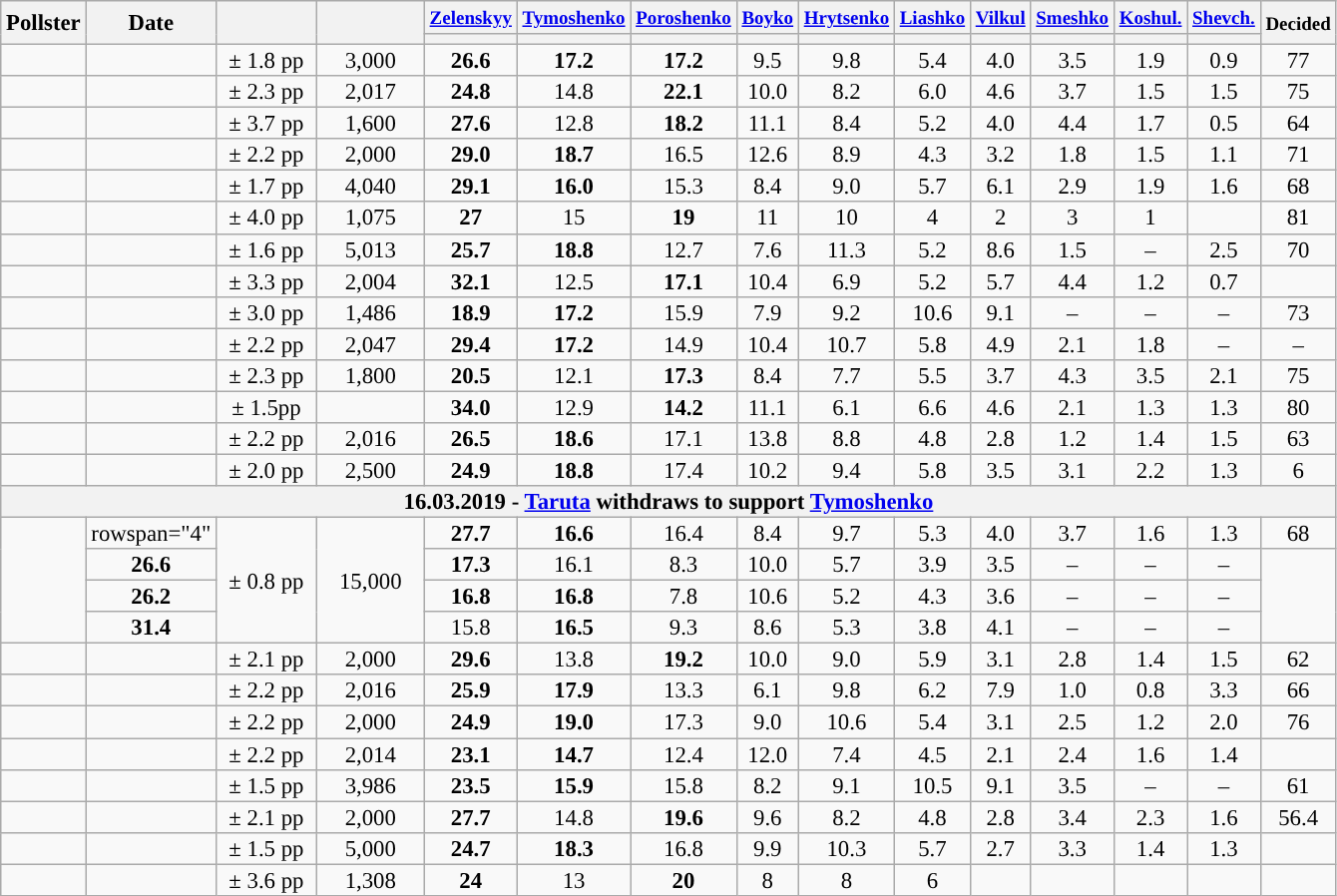<table class="wikitable" style="text-align:center;font-size:95%;line-height:14px;">
<tr>
<th rowspan="2">Pollster</th>
<th rowspan="2">Date</th>
<th rowspan="2" style="width:60px;" class="unsortable"></th>
<th rowspan="2" style="width:65px;" class="unsortable"></th>
<th><small><a href='#'>Zelenskyy</a></small><br></th>
<th><small><a href='#'>Tymoshenko</a></small><br></th>
<th> <small><a href='#'>Poroshenko</a></small><br></th>
<th> <small><a href='#'>Boyko</a></small><br></th>
<th><small><a href='#'>Hrytsenko</a></small><br></th>
<th><small><a href='#'>Liashko</a></small><br></th>
<th><small><a href='#'>Vilkul</a></small><br></th>
<th><small><a href='#'>Smeshko</a></small><br></th>
<th><small><a href='#'>Koshul.</a></small><br></th>
<th><small><a href='#'>Shevch.</a></small><br></th>
<th rowspan="2"><small>Decided</small></th>
</tr>
<tr>
<th style="background:"></th>
<th style="background:"></th>
<th style="background:"></th>
<th style="background:"></th>
<th style="background:"></th>
<th style="background:"></th>
<th style="background:"></th>
<th style="background:"></th>
<th style="background:"></th>
<th style="background:"></th>
</tr>
<tr>
<td></td>
<td></td>
<td>± 1.8 pp</td>
<td>3,000</td>
<td style="background-color:#"><strong>26.6</strong></td>
<td style="background-color:#"><strong>17.2</strong></td>
<td style="background-color:#"><strong>17.2</strong></td>
<td>9.5</td>
<td>9.8</td>
<td>5.4</td>
<td>4.0</td>
<td>3.5</td>
<td>1.9</td>
<td>0.9</td>
<td>77</td>
</tr>
<tr>
<td></td>
<td></td>
<td>± 2.3 pp</td>
<td>2,017</td>
<td style="background-color:#"><strong>24.8</strong></td>
<td>14.8</td>
<td style="background-color:#"><strong>22.1</strong></td>
<td>10.0</td>
<td>8.2</td>
<td>6.0</td>
<td>4.6</td>
<td>3.7</td>
<td>1.5</td>
<td>1.5</td>
<td>75</td>
</tr>
<tr>
<td></td>
<td></td>
<td>± 3.7 pp</td>
<td>1,600</td>
<td style="background-color:#"><strong>27.6</strong></td>
<td>12.8</td>
<td style="background-color:#"><strong>18.2</strong></td>
<td>11.1</td>
<td>8.4</td>
<td>5.2</td>
<td>4.0</td>
<td>4.4</td>
<td>1.7</td>
<td>0.5</td>
<td>64</td>
</tr>
<tr>
<td></td>
<td></td>
<td>± 2.2 pp</td>
<td>2,000</td>
<td style="background-color:#"><strong>29.0</strong></td>
<td style="background-color:#"><strong>18.7</strong></td>
<td>16.5</td>
<td>12.6</td>
<td>8.9</td>
<td>4.3</td>
<td>3.2</td>
<td>1.8</td>
<td>1.5</td>
<td>1.1</td>
<td>71</td>
</tr>
<tr>
<td></td>
<td></td>
<td>± 1.7 pp</td>
<td>4,040</td>
<td style="background-color:#"><strong>29.1</strong></td>
<td style="background-color:#"><strong>16.0</strong></td>
<td>15.3</td>
<td>8.4</td>
<td>9.0</td>
<td>5.7</td>
<td>6.1</td>
<td>2.9</td>
<td>1.9</td>
<td>1.6</td>
<td>68</td>
</tr>
<tr>
<td></td>
<td></td>
<td>± 4.0 pp</td>
<td>1,075</td>
<td style="background-color:#"><strong>27</strong></td>
<td>15</td>
<td style="background-color:#"><strong>19</strong></td>
<td>11</td>
<td>10</td>
<td>4</td>
<td>2</td>
<td>3</td>
<td>1</td>
<td></td>
<td>81</td>
</tr>
<tr>
<td></td>
<td></td>
<td>± 1.6 pp</td>
<td>5,013</td>
<td style="background-color:#"><strong>25.7</strong></td>
<td style="background-color:#"><strong>18.8</strong></td>
<td>12.7</td>
<td>7.6</td>
<td>11.3</td>
<td>5.2</td>
<td>8.6</td>
<td>1.5</td>
<td>–</td>
<td>2.5</td>
<td>70</td>
</tr>
<tr>
<td></td>
<td></td>
<td>± 3.3 pp</td>
<td>2,004</td>
<td style="background-color:#"><strong>32.1</strong></td>
<td>12.5</td>
<td style="background-color:#"><strong>17.1</strong></td>
<td>10.4</td>
<td>6.9</td>
<td>5.2</td>
<td>5.7</td>
<td>4.4</td>
<td>1.2</td>
<td>0.7</td>
<td></td>
</tr>
<tr>
<td> </td>
<td></td>
<td>± 3.0 pp</td>
<td>1,486</td>
<td style="background-color:#"><strong>18.9</strong></td>
<td style="background-color:#"><strong>17.2</strong></td>
<td>15.9</td>
<td>7.9</td>
<td>9.2</td>
<td>10.6</td>
<td>9.1</td>
<td>–</td>
<td>–</td>
<td>–</td>
<td>73</td>
</tr>
<tr>
<td> </td>
<td></td>
<td>± 2.2 pp</td>
<td>2,047</td>
<td style="background-color:#"><strong>29.4</strong></td>
<td style="background-color:#"><strong>17.2</strong></td>
<td>14.9</td>
<td>10.4</td>
<td>10.7</td>
<td>5.8</td>
<td>4.9</td>
<td>2.1</td>
<td>1.8</td>
<td>–</td>
<td>–</td>
</tr>
<tr>
<td> </td>
<td></td>
<td>± 2.3 pp</td>
<td>1,800</td>
<td style="background-color:#"><strong>20.5</strong></td>
<td>12.1</td>
<td style="background-color:#"><strong>17.3</strong></td>
<td>8.4</td>
<td>7.7</td>
<td>5.5</td>
<td>3.7</td>
<td>4.3</td>
<td>3.5</td>
<td>2.1</td>
<td>75</td>
</tr>
<tr>
<td></td>
<td></td>
<td>± 1.5pp</td>
<td></td>
<td style="background-color:#"><strong>34.0</strong></td>
<td>12.9</td>
<td style="background-color:#"><strong>14.2</strong></td>
<td>11.1</td>
<td>6.1</td>
<td>6.6</td>
<td>4.6</td>
<td>2.1</td>
<td>1.3</td>
<td>1.3</td>
<td>80</td>
</tr>
<tr>
<td></td>
<td></td>
<td>± 2.2 pp</td>
<td>2,016</td>
<td style="background-color:#"><strong>26.5</strong></td>
<td style="background-color:#"><strong>18.6</strong></td>
<td>17.1</td>
<td>13.8</td>
<td>8.8</td>
<td>4.8</td>
<td>2.8</td>
<td>1.2</td>
<td>1.4</td>
<td>1.5</td>
<td>63</td>
</tr>
<tr>
<td></td>
<td></td>
<td>± 2.0 pp</td>
<td>2,500</td>
<td style="background-color:#"><strong>24.9</strong></td>
<td style="background-color:#"><strong>18.8</strong></td>
<td>17.4</td>
<td>10.2</td>
<td>9.4</td>
<td>5.8</td>
<td>3.5</td>
<td>3.1</td>
<td>2.2</td>
<td>1.3</td>
<td>6</td>
</tr>
<tr>
<th colspan="15"><strong>16.03.2019 - <a href='#'>Taruta</a> withdraws to support <a href='#'>Tymoshenko</a></strong></th>
</tr>
<tr>
<td rowspan="4"></td>
<td>rowspan="4" </td>
<td rowspan="4">± 0.8 pp</td>
<td rowspan="4">15,000</td>
<td style="background-color:#"><strong>27.7</strong></td>
<td style="background-color:#"><strong>16.6</strong></td>
<td>16.4</td>
<td>8.4</td>
<td>9.7</td>
<td>5.3</td>
<td>4.0</td>
<td>3.7</td>
<td>1.6</td>
<td>1.3</td>
<td>68</td>
</tr>
<tr>
<td style="background-color:#"><strong>26.6</strong></td>
<td style="background-color:#"><strong>17.3</strong></td>
<td>16.1</td>
<td>8.3</td>
<td>10.0</td>
<td>5.7</td>
<td>3.9</td>
<td>3.5</td>
<td>–</td>
<td>–</td>
<td>–</td>
</tr>
<tr>
<td style="background-color:#"><strong>26.2</strong></td>
<td style="background-color:#"><strong>16.8</strong></td>
<td style="background-color:#"><strong>16.8</strong></td>
<td>7.8</td>
<td>10.6</td>
<td>5.2</td>
<td>4.3</td>
<td>3.6</td>
<td>–</td>
<td>–</td>
<td>–</td>
</tr>
<tr>
<td style="background-color:#"><strong>31.4</strong></td>
<td>15.8</td>
<td style="background-color:#"><strong>16.5</strong></td>
<td>9.3</td>
<td>8.6</td>
<td>5.3</td>
<td>3.8</td>
<td>4.1</td>
<td>–</td>
<td>–</td>
<td>–</td>
</tr>
<tr>
<td></td>
<td></td>
<td>± 2.1 pp</td>
<td>2,000</td>
<td style="background-color:#"><strong>29.6</strong></td>
<td>13.8</td>
<td style="background-color:#"><strong>19.2</strong></td>
<td>10.0</td>
<td>9.0</td>
<td>5.9</td>
<td>3.1</td>
<td>2.8</td>
<td>1.4</td>
<td>1.5</td>
<td>62</td>
</tr>
<tr>
<td></td>
<td></td>
<td>± 2.2 pp</td>
<td>2,016</td>
<td style="background-color:#"><strong>25.9</strong></td>
<td style="background-color:#"><strong>17.9</strong></td>
<td>13.3</td>
<td>6.1</td>
<td>9.8</td>
<td>6.2</td>
<td>7.9</td>
<td>1.0</td>
<td>0.8</td>
<td>3.3</td>
<td>66</td>
</tr>
<tr>
<td></td>
<td></td>
<td>± 2.2 pp</td>
<td>2,000</td>
<td style="background-color:#"><strong>24.9</strong></td>
<td style="background-color:#"><strong>19.0</strong></td>
<td>17.3</td>
<td>9.0</td>
<td>10.6</td>
<td>5.4</td>
<td>3.1</td>
<td>2.5</td>
<td>1.2</td>
<td>2.0</td>
<td>76</td>
</tr>
<tr>
<td> </td>
<td></td>
<td>± 2.2 pp</td>
<td>2,014</td>
<td style="background-color:#"><strong>23.1</strong></td>
<td style="background-color:#"><strong>14.7</strong></td>
<td>12.4</td>
<td>12.0</td>
<td>7.4</td>
<td>4.5</td>
<td>2.1</td>
<td>2.4</td>
<td>1.6</td>
<td>1.4</td>
<td></td>
</tr>
<tr>
<td> </td>
<td></td>
<td>± 1.5 pp</td>
<td>3,986</td>
<td style="background-color:#"><strong>23.5</strong></td>
<td style="background-color:#"><strong>15.9</strong></td>
<td>15.8</td>
<td>8.2</td>
<td>9.1</td>
<td>10.5</td>
<td>9.1</td>
<td>3.5</td>
<td>–</td>
<td>–</td>
<td>61</td>
</tr>
<tr>
<td></td>
<td></td>
<td>± 2.1 pp</td>
<td>2,000</td>
<td style="background-color:#"><strong>27.7</strong></td>
<td>14.8</td>
<td style="background-color:#"><strong>19.6</strong></td>
<td>9.6</td>
<td>8.2</td>
<td>4.8</td>
<td>2.8</td>
<td>3.4</td>
<td>2.3</td>
<td>1.6</td>
<td>56.4</td>
</tr>
<tr>
<td></td>
<td></td>
<td>± 1.5 pp</td>
<td>5,000</td>
<td style="background-color:#"><strong>24.7</strong></td>
<td style="background-color:#"><strong>18.3</strong></td>
<td>16.8</td>
<td>9.9</td>
<td>10.3</td>
<td>5.7</td>
<td>2.7</td>
<td>3.3</td>
<td>1.4</td>
<td>1.3</td>
</tr>
<tr>
<td></td>
<td></td>
<td>± 3.6 pp</td>
<td>1,308</td>
<td style="background-color:#"><strong>24</strong></td>
<td>13</td>
<td style="background-color:#"><strong>20</strong></td>
<td>8</td>
<td>8</td>
<td>6</td>
<td></td>
<td></td>
<td></td>
<td></td>
<td></td>
</tr>
</table>
